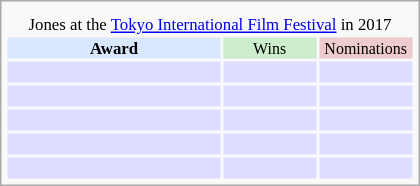<table class="infobox" style="width: 25em; text-align: left; font-size: 70%; vertical-align: middle;">
<tr>
<td colspan="3" style="text-align:center;"></td>
</tr>
<tr>
<td colspan="3" style="text-align:center;">Jones at the <a href='#'>Tokyo International Film Festival</a> in 2017</td>
</tr>
<tr bgcolor=#D9E8FF style="text-align:center;">
<th style="vertical-align: middle;">Award</th>
<td style="background:#cceecc; font-size:8pt; vertical-align: middle;" width="60px">Wins</td>
<td style="background:#eecccc; font-size:8pt; vertical-align: middle;" width="60px">Nominations</td>
</tr>
<tr bgcolor=#ddddff>
<td align="center"><br></td>
<td></td>
<td></td>
</tr>
<tr bgcolor=#ddddff>
<td align="center"><br></td>
<td></td>
<td></td>
</tr>
<tr bgcolor=#ddddff>
<td align="center"><br></td>
<td></td>
<td></td>
</tr>
<tr bgcolor=#ddddff>
<td align="center"><br></td>
<td></td>
<td></td>
</tr>
<tr bgcolor=#ddddff>
<td align="center"><br></td>
<td></td>
<td></td>
</tr>
</table>
